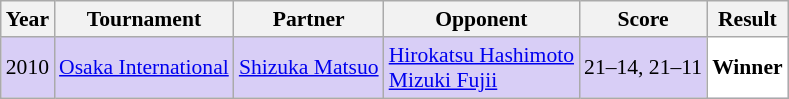<table class="sortable wikitable" style="font-size: 90%;">
<tr>
<th>Year</th>
<th>Tournament</th>
<th>Partner</th>
<th>Opponent</th>
<th>Score</th>
<th>Result</th>
</tr>
<tr style="background:#D8CEF6">
<td align="center">2010</td>
<td align="left"><a href='#'>Osaka International</a></td>
<td align="left"> <a href='#'>Shizuka Matsuo</a></td>
<td align="left"> <a href='#'>Hirokatsu Hashimoto</a> <br>  <a href='#'>Mizuki Fujii</a></td>
<td align="left">21–14, 21–11</td>
<td style="text-align:left; background:white"> <strong>Winner</strong></td>
</tr>
</table>
